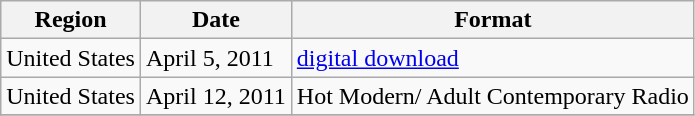<table class=wikitable>
<tr>
<th>Region</th>
<th>Date</th>
<th>Format</th>
</tr>
<tr>
<td>United States</td>
<td>April 5, 2011</td>
<td><a href='#'>digital download</a></td>
</tr>
<tr>
<td>United States</td>
<td>April 12, 2011</td>
<td>Hot Modern/ Adult Contemporary Radio</td>
</tr>
<tr>
</tr>
</table>
